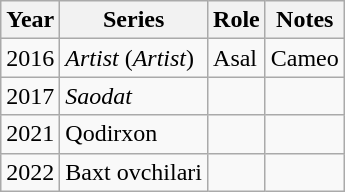<table class = "wikitable sortable">
<tr>
<th>Year</th>
<th>Series</th>
<th>Role</th>
<th class = "unsortable">Notes</th>
</tr>
<tr>
<td rowspan=1>2016</td>
<td><em>Artist</em> (<em>Artist</em>)</td>
<td>Asal</td>
<td>Cameo</td>
</tr>
<tr>
<td rowspan=1>2017</td>
<td><em>Saodat</em></td>
<td></td>
<td></td>
</tr>
<tr>
<td>2021</td>
<td>Qodirxon</td>
<td></td>
<td></td>
</tr>
<tr>
<td>2022</td>
<td>Baxt ovchilari</td>
<td></td>
<td></td>
</tr>
</table>
